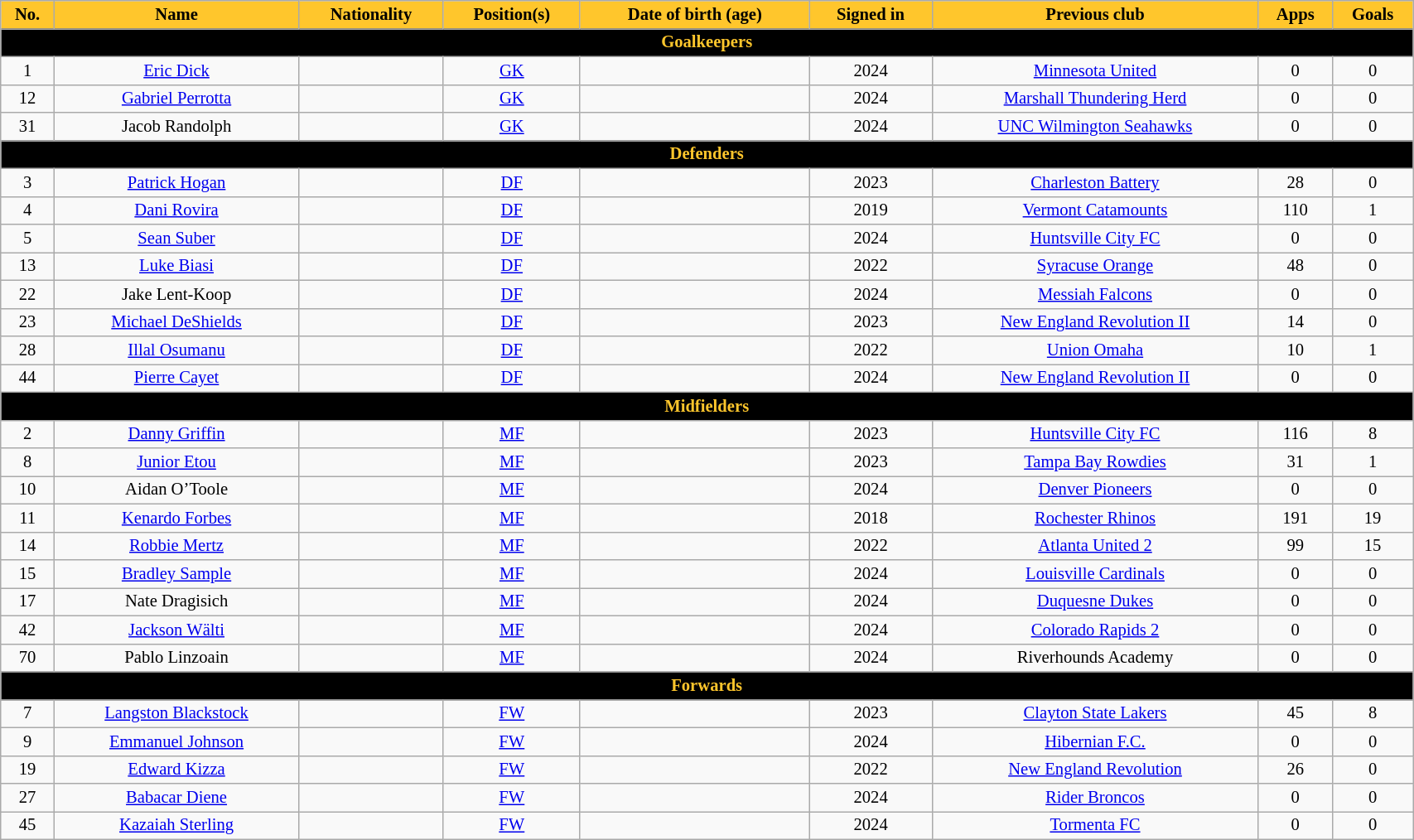<table class="wikitable" style="text-align:center; font-size:86%; width:90%;">
<tr>
<th style="background:#FFC62C; color:black; text-align:center;">No.</th>
<th style="background:#FFC62C; color:black; text-align:center;">Name</th>
<th style="background:#FFC62C; color:black; text-align:center;">Nationality</th>
<th style="background:#FFC62C; color:black; text-align:center;">Position(s)</th>
<th style="background:#FFC62C; color:black; text-align:center;">Date of birth (age)</th>
<th style="background:#FFC62C; color:black; text-align:center;">Signed in</th>
<th style="background:#FFC62C; color:black; text-align:center;">Previous club</th>
<th style="background:#FFC62C; color:black; text-align:center;">Apps</th>
<th style="background:#FFC62C; color:black; text-align:center;">Goals</th>
</tr>
<tr>
<th colspan=9 style="background:black; color:#FFC62C; text-align:center;">Goalkeepers</th>
</tr>
<tr>
<td>1</td>
<td><a href='#'>Eric Dick</a></td>
<td></td>
<td><a href='#'>GK</a></td>
<td></td>
<td>2024</td>
<td> <a href='#'>Minnesota United</a></td>
<td>0</td>
<td>0</td>
</tr>
<tr>
<td>12</td>
<td><a href='#'>Gabriel Perrotta</a></td>
<td></td>
<td><a href='#'>GK</a></td>
<td></td>
<td>2024</td>
<td> <a href='#'>Marshall Thundering Herd</a></td>
<td>0</td>
<td>0</td>
</tr>
<tr>
<td>31</td>
<td>Jacob Randolph</td>
<td></td>
<td><a href='#'>GK</a></td>
<td></td>
<td>2024</td>
<td> <a href='#'>UNC Wilmington Seahawks</a></td>
<td>0</td>
<td>0</td>
</tr>
<tr>
<th colspan=9 style="background:black; color:#FFC62C; text-align:center;">Defenders</th>
</tr>
<tr>
<td>3</td>
<td><a href='#'>Patrick Hogan</a></td>
<td></td>
<td><a href='#'>DF</a></td>
<td></td>
<td>2023</td>
<td> <a href='#'>Charleston Battery</a></td>
<td>28</td>
<td>0</td>
</tr>
<tr>
<td>4</td>
<td><a href='#'>Dani Rovira</a></td>
<td></td>
<td><a href='#'>DF</a></td>
<td></td>
<td>2019</td>
<td> <a href='#'>Vermont Catamounts</a></td>
<td>110</td>
<td>1</td>
</tr>
<tr>
<td>5</td>
<td><a href='#'>Sean Suber</a></td>
<td></td>
<td><a href='#'>DF</a></td>
<td></td>
<td>2024</td>
<td> <a href='#'>Huntsville City FC</a></td>
<td>0</td>
<td>0</td>
</tr>
<tr>
<td>13</td>
<td><a href='#'>Luke Biasi</a></td>
<td></td>
<td><a href='#'>DF</a></td>
<td></td>
<td>2022</td>
<td> <a href='#'>Syracuse Orange</a></td>
<td>48</td>
<td>0</td>
</tr>
<tr>
<td>22</td>
<td>Jake Lent-Koop</td>
<td></td>
<td><a href='#'>DF</a></td>
<td></td>
<td>2024</td>
<td> <a href='#'>Messiah Falcons</a></td>
<td>0</td>
<td>0</td>
</tr>
<tr>
<td>23</td>
<td><a href='#'>Michael DeShields</a></td>
<td></td>
<td><a href='#'>DF</a></td>
<td></td>
<td>2023</td>
<td> <a href='#'>New England Revolution II</a></td>
<td>14</td>
<td>0</td>
</tr>
<tr>
<td>28</td>
<td><a href='#'>Illal Osumanu</a></td>
<td></td>
<td><a href='#'>DF</a></td>
<td></td>
<td>2022</td>
<td> <a href='#'>Union Omaha</a></td>
<td>10</td>
<td>1</td>
</tr>
<tr>
<td>44</td>
<td><a href='#'>Pierre Cayet</a></td>
<td></td>
<td><a href='#'>DF</a></td>
<td></td>
<td>2024</td>
<td> <a href='#'>New England Revolution II</a></td>
<td>0</td>
<td>0</td>
</tr>
<tr>
<th colspan=9 style="background:black; color:#FFC62C; text-align:center;">Midfielders</th>
</tr>
<tr>
<td>2</td>
<td><a href='#'>Danny Griffin</a></td>
<td></td>
<td><a href='#'>MF</a></td>
<td></td>
<td>2023</td>
<td>  <a href='#'>Huntsville City FC</a></td>
<td>116</td>
<td>8</td>
</tr>
<tr>
<td>8</td>
<td><a href='#'>Junior Etou</a></td>
<td></td>
<td><a href='#'>MF</a></td>
<td></td>
<td>2023</td>
<td> <a href='#'>Tampa Bay Rowdies</a></td>
<td>31</td>
<td>1</td>
</tr>
<tr>
<td>10</td>
<td>Aidan O’Toole</td>
<td></td>
<td><a href='#'>MF</a></td>
<td></td>
<td>2024</td>
<td> <a href='#'>Denver Pioneers</a></td>
<td>0</td>
<td>0</td>
</tr>
<tr>
<td>11</td>
<td><a href='#'>Kenardo Forbes</a></td>
<td></td>
<td><a href='#'>MF</a></td>
<td></td>
<td>2018</td>
<td> <a href='#'>Rochester Rhinos</a></td>
<td>191</td>
<td>19</td>
</tr>
<tr>
<td>14</td>
<td><a href='#'>Robbie Mertz</a></td>
<td></td>
<td><a href='#'>MF</a></td>
<td></td>
<td>2022</td>
<td> <a href='#'>Atlanta United 2</a></td>
<td>99</td>
<td>15</td>
</tr>
<tr>
<td>15</td>
<td><a href='#'>Bradley Sample</a></td>
<td></td>
<td><a href='#'>MF</a></td>
<td></td>
<td>2024</td>
<td> <a href='#'>Louisville Cardinals</a></td>
<td>0</td>
<td>0</td>
</tr>
<tr>
<td>17</td>
<td>Nate Dragisich</td>
<td></td>
<td><a href='#'>MF</a></td>
<td></td>
<td>2024</td>
<td> <a href='#'>Duquesne Dukes</a></td>
<td>0</td>
<td>0</td>
</tr>
<tr>
<td>42</td>
<td><a href='#'>Jackson Wälti</a></td>
<td></td>
<td><a href='#'>MF</a></td>
<td></td>
<td>2024</td>
<td> <a href='#'>Colorado Rapids 2</a></td>
<td>0</td>
<td>0</td>
</tr>
<tr>
<td>70</td>
<td>Pablo Linzoain</td>
<td></td>
<td><a href='#'>MF</a></td>
<td></td>
<td>2024</td>
<td> Riverhounds Academy</td>
<td>0</td>
<td>0</td>
</tr>
<tr>
<th colspan=9 style="background:black; color:#FFC62C; text-align:center;">Forwards</th>
</tr>
<tr>
<td>7</td>
<td><a href='#'>Langston Blackstock</a></td>
<td></td>
<td><a href='#'>FW</a></td>
<td></td>
<td>2023</td>
<td> <a href='#'>Clayton State Lakers</a></td>
<td>45</td>
<td>8</td>
</tr>
<tr>
<td>9</td>
<td><a href='#'>Emmanuel Johnson</a></td>
<td></td>
<td><a href='#'>FW</a></td>
<td></td>
<td>2024</td>
<td> <a href='#'>Hibernian F.C.</a></td>
<td>0</td>
<td>0</td>
</tr>
<tr>
<td>19</td>
<td><a href='#'>Edward Kizza</a></td>
<td></td>
<td><a href='#'>FW</a></td>
<td></td>
<td>2022</td>
<td> <a href='#'>New England Revolution</a></td>
<td>26</td>
<td>0</td>
</tr>
<tr>
<td>27</td>
<td><a href='#'>Babacar Diene</a></td>
<td></td>
<td><a href='#'>FW</a></td>
<td></td>
<td>2024</td>
<td> <a href='#'>Rider Broncos</a></td>
<td>0</td>
<td>0</td>
</tr>
<tr>
<td>45</td>
<td><a href='#'>Kazaiah Sterling</a></td>
<td></td>
<td><a href='#'>FW</a></td>
<td></td>
<td>2024</td>
<td> <a href='#'>Tormenta FC</a></td>
<td>0</td>
<td>0</td>
</tr>
</table>
